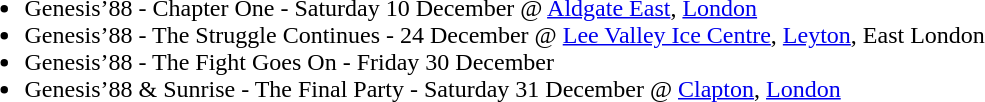<table>
<tr valign="top">
<td align="left"><br><ul><li>Genesis’88 - Chapter One - Saturday 10 December @ <a href='#'>Aldgate East</a>, <a href='#'>London</a></li><li>Genesis’88 - The Struggle Continues - 24 December @ <a href='#'>Lee Valley Ice Centre</a>, <a href='#'>Leyton</a>, East London</li><li>Genesis’88 - The Fight Goes On - Friday 30 December</li><li>Genesis’88 & Sunrise - The Final Party - Saturday 31 December @ <a href='#'>Clapton</a>, <a href='#'>London</a></li></ul></td>
<td></td>
<td></td>
</tr>
</table>
